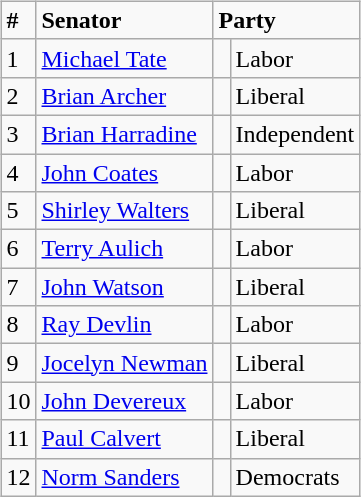<table style="width:100%;">
<tr>
<td><br>
<br><br><br><br><br><br><br><br><br><br></td>
<td align=right><br><table class="wikitable">
<tr>
<td><strong>#</strong></td>
<td><strong>Senator</strong></td>
<td colspan="2"><strong>Party</strong></td>
</tr>
<tr>
<td>1</td>
<td><a href='#'>Michael Tate</a></td>
<td> </td>
<td>Labor</td>
</tr>
<tr>
<td>2</td>
<td><a href='#'>Brian Archer</a></td>
<td> </td>
<td>Liberal</td>
</tr>
<tr>
<td>3</td>
<td><a href='#'>Brian Harradine</a></td>
<td> </td>
<td>Independent</td>
</tr>
<tr>
<td>4</td>
<td><a href='#'>John Coates</a></td>
<td> </td>
<td>Labor</td>
</tr>
<tr>
<td>5</td>
<td><a href='#'>Shirley Walters</a></td>
<td> </td>
<td>Liberal</td>
</tr>
<tr>
<td>6</td>
<td><a href='#'>Terry Aulich</a></td>
<td> </td>
<td>Labor</td>
</tr>
<tr>
<td>7</td>
<td><a href='#'>John Watson</a></td>
<td> </td>
<td>Liberal</td>
</tr>
<tr>
<td>8</td>
<td><a href='#'>Ray Devlin</a></td>
<td> </td>
<td>Labor</td>
</tr>
<tr>
<td>9</td>
<td><a href='#'>Jocelyn Newman</a></td>
<td> </td>
<td>Liberal</td>
</tr>
<tr>
<td>10</td>
<td><a href='#'>John Devereux</a></td>
<td> </td>
<td>Labor</td>
</tr>
<tr>
<td>11</td>
<td><a href='#'>Paul Calvert</a></td>
<td> </td>
<td>Liberal</td>
</tr>
<tr>
<td>12</td>
<td><a href='#'>Norm Sanders</a></td>
<td> </td>
<td>Democrats</td>
</tr>
</table>
</td>
</tr>
</table>
